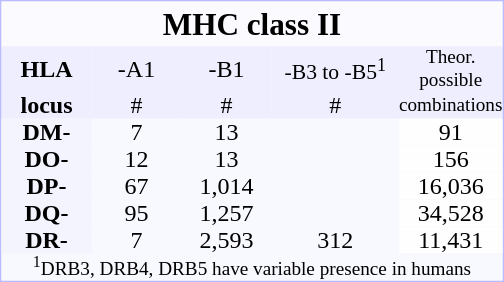<table border="0" cellspacing="0" cellpadding="0" align="center" style="text-align:center; margin-Left: 1em;  border:1px #bbbbff solid; background:#f8f8ff;">
<tr style = "background:#fafaff; font-size:130%">
<th style = "height:30px" colspan="5" align="center" valign = "center">MHC class II</th>
</tr>
<tr style = "background:#eeeeff;font-size:100%">
<th width = "60">HLA</th>
<td width = "60">-A1</td>
<td width = "60">-B1</td>
<td width = "85" style = "font-size:90%">-B3 to -B5<sup>1</sup></td>
<td width = "60" style = "font-size:80%">Theor. possible</td>
</tr>
<tr style = "background:#eeeeff;font-size:100%">
<th>locus</th>
<td>#</td>
<td>#</td>
<td>#</td>
<td width = "60" style = "font-size:80%">combinations</td>
</tr>
<tr style = "background:#f8f8ff">
<th style="background:#f4f4ff">DM-</th>
<td>7</td>
<td>13</td>
<td></td>
<td style="background:#fefeff">91</td>
</tr>
<tr style = "background:#f8f8ff">
<th style="background:#f4f4ff">DO-</th>
<td>12</td>
<td>13</td>
<td></td>
<td style="background:#fefeff">156</td>
</tr>
<tr style = "background:#f8f8ff">
<th style="background:#f4f4ff">DP-</th>
<td>67</td>
<td>1,014</td>
<td></td>
<td style="background:#fefeff">16,036</td>
</tr>
<tr style = "background:#f8f8ff">
<th style="background:#f4f4ff">DQ-</th>
<td>95</td>
<td>1,257</td>
<td></td>
<td style="background:#fefeff">34,528</td>
</tr>
<tr style = "background:#f8f8ff">
<th style="background:#f4f4ff">DR-</th>
<td>7</td>
<td>2,593</td>
<td>312</td>
<td style="background:#fefeff">11,431</td>
</tr>
<tr style = "background:#f8f8ff">
<td colspan="5" style = "font-size:80%"><sup>1</sup>DRB3, DRB4, DRB5 have variable presence in humans</td>
</tr>
</table>
